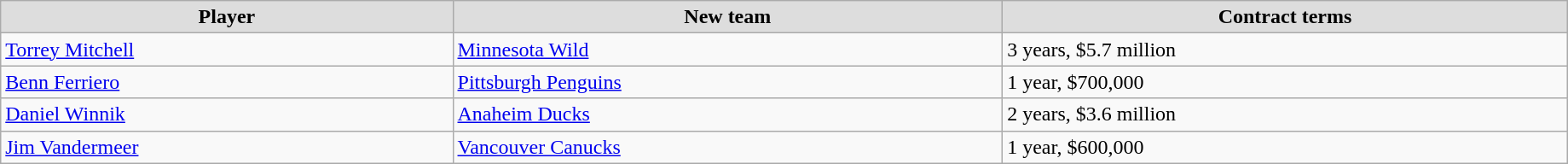<table class="wikitable" width=97%>
<tr align="center"  bgcolor="#dddddd">
<td><strong>Player</strong></td>
<td><strong>New team</strong></td>
<td><strong>Contract terms</strong></td>
</tr>
<tr>
<td><a href='#'>Torrey Mitchell</a></td>
<td><a href='#'>Minnesota Wild</a></td>
<td>3 years, $5.7 million</td>
</tr>
<tr>
<td><a href='#'>Benn Ferriero</a></td>
<td><a href='#'>Pittsburgh Penguins</a></td>
<td>1 year, $700,000</td>
</tr>
<tr>
<td><a href='#'>Daniel Winnik</a></td>
<td><a href='#'>Anaheim Ducks</a></td>
<td>2 years, $3.6 million</td>
</tr>
<tr>
<td><a href='#'>Jim Vandermeer</a></td>
<td><a href='#'>Vancouver Canucks</a></td>
<td>1 year, $600,000</td>
</tr>
</table>
